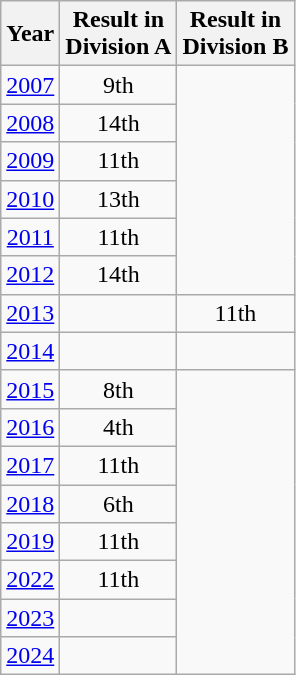<table class="wikitable" style="text-align:center">
<tr>
<th>Year</th>
<th>Result in<br>Division A</th>
<th>Result in<br>Division B</th>
</tr>
<tr>
<td><a href='#'>2007</a></td>
<td>9th</td>
</tr>
<tr>
<td><a href='#'>2008</a></td>
<td>14th</td>
</tr>
<tr>
<td><a href='#'>2009</a></td>
<td>11th</td>
</tr>
<tr>
<td><a href='#'>2010</a></td>
<td>13th</td>
</tr>
<tr>
<td><a href='#'>2011</a></td>
<td>11th</td>
</tr>
<tr>
<td><a href='#'>2012</a></td>
<td>14th</td>
</tr>
<tr>
<td><a href='#'>2013</a></td>
<td></td>
<td>11th</td>
</tr>
<tr>
<td><a href='#'>2014</a></td>
<td></td>
<td></td>
</tr>
<tr>
<td><a href='#'>2015</a></td>
<td>8th</td>
</tr>
<tr>
<td><a href='#'>2016</a></td>
<td>4th</td>
</tr>
<tr>
<td><a href='#'>2017</a></td>
<td>11th</td>
</tr>
<tr>
<td><a href='#'>2018</a></td>
<td>6th</td>
</tr>
<tr>
<td><a href='#'>2019</a></td>
<td>11th</td>
</tr>
<tr>
<td><a href='#'>2022</a></td>
<td>11th</td>
</tr>
<tr>
<td><a href='#'>2023</a></td>
<td></td>
</tr>
<tr>
<td><a href='#'>2024</a></td>
<td></td>
</tr>
</table>
